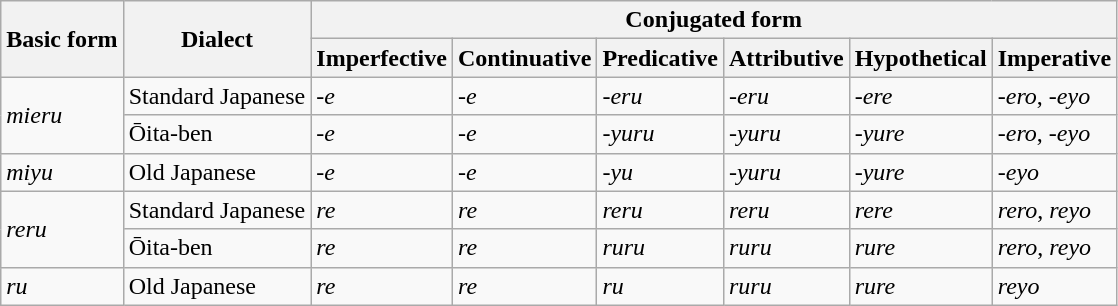<table - class="wikitable">
<tr>
<th rowspan=2>Basic form</th>
<th rowspan=2>Dialect</th>
<th colspan=6>Conjugated form</th>
</tr>
<tr>
<th>Imperfective</th>
<th>Continuative</th>
<th>Predicative</th>
<th>Attributive</th>
<th>Hypothetical</th>
<th>Imperative</th>
</tr>
<tr>
<td rowspan=2><em>mieru</em></td>
<td>Standard Japanese</td>
<td><em>-e</em></td>
<td><em>-e</em></td>
<td><em>-eru</em></td>
<td><em>-eru</em></td>
<td><em>-ere</em></td>
<td><em>-ero</em>, <em>-eyo</em></td>
</tr>
<tr>
<td>Ōita-ben</td>
<td><em>-e</em></td>
<td><em>-e</em></td>
<td><em>-yuru</em></td>
<td><em>-yuru</em></td>
<td><em>-yure</em></td>
<td><em>-ero</em>, <em>-eyo</em></td>
</tr>
<tr>
<td><em>miyu</em></td>
<td>Old Japanese</td>
<td><em>-e</em></td>
<td><em>-e</em></td>
<td><em>-yu</em></td>
<td><em>-yuru</em></td>
<td><em>-yure</em></td>
<td><em>-eyo</em></td>
</tr>
<tr>
<td rowspan=2><em>reru</em></td>
<td>Standard Japanese</td>
<td><em>re</em></td>
<td><em>re</em></td>
<td><em>reru</em></td>
<td><em>reru</em></td>
<td><em>rere</em></td>
<td><em>rero</em>, <em>reyo</em></td>
</tr>
<tr>
<td>Ōita-ben</td>
<td><em>re</em></td>
<td><em>re</em></td>
<td><em>ruru</em></td>
<td><em>ruru</em></td>
<td><em>rure</em></td>
<td><em>rero</em>, <em>reyo</em></td>
</tr>
<tr>
<td><em>ru</em></td>
<td>Old Japanese</td>
<td><em>re</em></td>
<td><em>re</em></td>
<td><em>ru</em></td>
<td><em>ruru</em></td>
<td><em>rure</em></td>
<td><em>reyo</em></td>
</tr>
</table>
